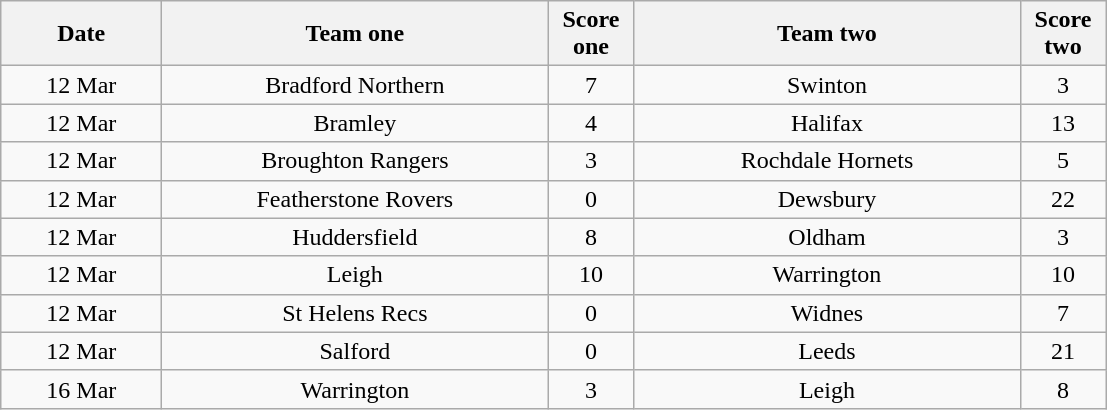<table class="wikitable" style="text-align: center">
<tr>
<th width=100>Date</th>
<th width=250>Team one</th>
<th width=50>Score one</th>
<th width=250>Team two</th>
<th width=50>Score two</th>
</tr>
<tr>
<td>12 Mar</td>
<td>Bradford Northern</td>
<td>7</td>
<td>Swinton</td>
<td>3</td>
</tr>
<tr>
<td>12 Mar</td>
<td>Bramley</td>
<td>4</td>
<td>Halifax</td>
<td>13</td>
</tr>
<tr>
<td>12 Mar</td>
<td>Broughton Rangers</td>
<td>3</td>
<td>Rochdale Hornets</td>
<td>5</td>
</tr>
<tr>
<td>12 Mar</td>
<td>Featherstone Rovers</td>
<td>0</td>
<td>Dewsbury</td>
<td>22</td>
</tr>
<tr>
<td>12 Mar</td>
<td>Huddersfield</td>
<td>8</td>
<td>Oldham</td>
<td>3</td>
</tr>
<tr>
<td>12 Mar</td>
<td>Leigh</td>
<td>10</td>
<td>Warrington</td>
<td>10</td>
</tr>
<tr>
<td>12 Mar</td>
<td>St Helens Recs</td>
<td>0</td>
<td>Widnes</td>
<td>7</td>
</tr>
<tr>
<td>12 Mar</td>
<td>Salford</td>
<td>0</td>
<td>Leeds</td>
<td>21</td>
</tr>
<tr>
<td>16 Mar</td>
<td>Warrington</td>
<td>3</td>
<td>Leigh</td>
<td>8</td>
</tr>
</table>
